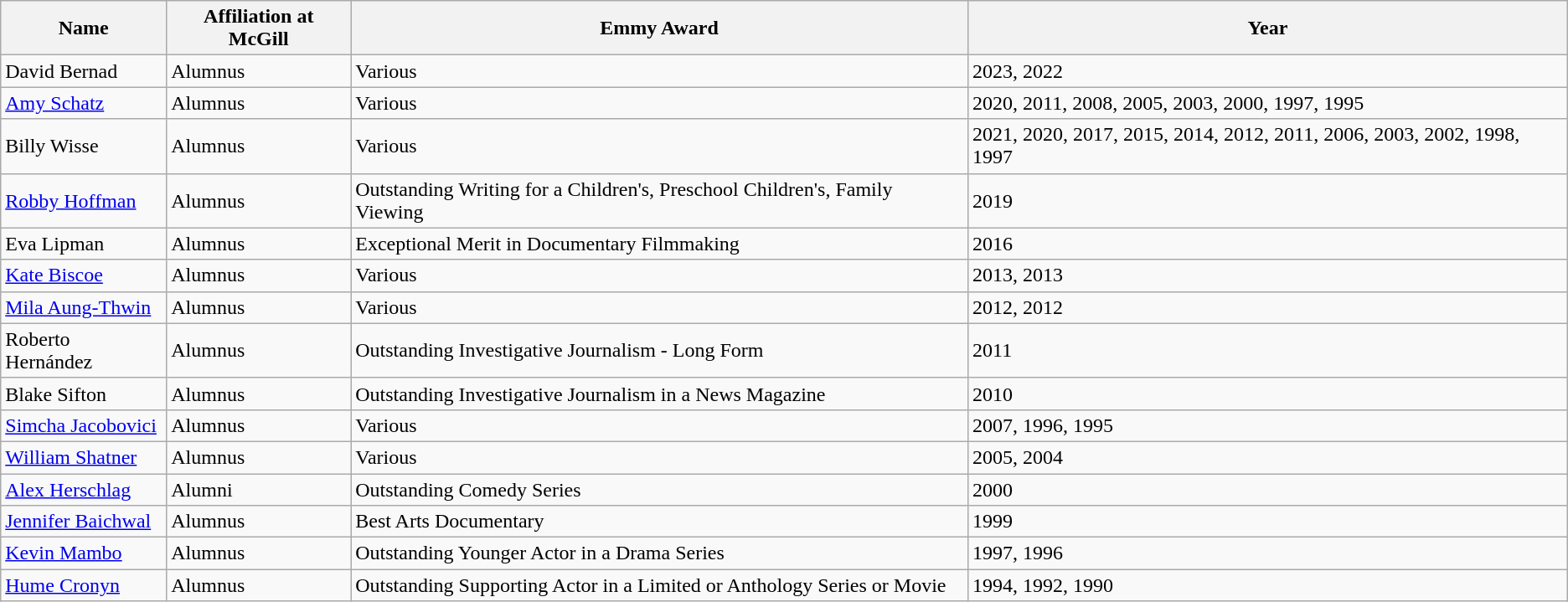<table class="wikitable">
<tr>
<th>Name</th>
<th>Affiliation at McGill</th>
<th>Emmy Award</th>
<th>Year</th>
</tr>
<tr>
<td>David Bernad</td>
<td>Alumnus</td>
<td>Various</td>
<td>2023, 2022</td>
</tr>
<tr>
<td><a href='#'>Amy Schatz</a></td>
<td>Alumnus</td>
<td>Various</td>
<td>2020, 2011, 2008, 2005, 2003, 2000, 1997, 1995</td>
</tr>
<tr>
<td>Billy Wisse</td>
<td>Alumnus</td>
<td>Various</td>
<td>2021, 2020, 2017, 2015, 2014, 2012, 2011, 2006, 2003, 2002, 1998, 1997</td>
</tr>
<tr>
<td><a href='#'>Robby Hoffman</a></td>
<td>Alumnus</td>
<td>Outstanding Writing for a Children's, Preschool Children's, Family Viewing</td>
<td>2019</td>
</tr>
<tr>
<td>Eva Lipman</td>
<td>Alumnus</td>
<td>Exceptional Merit in Documentary Filmmaking</td>
<td>2016</td>
</tr>
<tr>
<td><a href='#'>Kate Biscoe</a></td>
<td>Alumnus</td>
<td>Various</td>
<td>2013, 2013</td>
</tr>
<tr>
<td><a href='#'>Mila Aung-Thwin</a></td>
<td>Alumnus</td>
<td>Various</td>
<td>2012, 2012</td>
</tr>
<tr>
<td>Roberto Hernández</td>
<td>Alumnus</td>
<td>Outstanding Investigative Journalism - Long Form</td>
<td>2011</td>
</tr>
<tr>
<td>Blake Sifton</td>
<td>Alumnus</td>
<td>Outstanding Investigative Journalism in a News Magazine</td>
<td>2010</td>
</tr>
<tr>
<td><a href='#'>Simcha Jacobovici</a></td>
<td>Alumnus</td>
<td>Various</td>
<td>2007, 1996, 1995</td>
</tr>
<tr>
<td><a href='#'>William Shatner</a></td>
<td>Alumnus</td>
<td>Various</td>
<td>2005, 2004</td>
</tr>
<tr>
<td><a href='#'>Alex Herschlag</a></td>
<td>Alumni</td>
<td>Outstanding Comedy Series</td>
<td>2000</td>
</tr>
<tr>
<td><a href='#'>Jennifer Baichwal</a></td>
<td>Alumnus</td>
<td>Best Arts Documentary</td>
<td>1999</td>
</tr>
<tr>
<td><a href='#'>Kevin Mambo</a></td>
<td>Alumnus</td>
<td>Outstanding Younger Actor in a Drama Series</td>
<td>1997, 1996</td>
</tr>
<tr>
<td><a href='#'>Hume Cronyn</a></td>
<td>Alumnus</td>
<td>Outstanding Supporting Actor in a Limited or Anthology Series or Movie</td>
<td>1994, 1992, 1990</td>
</tr>
</table>
